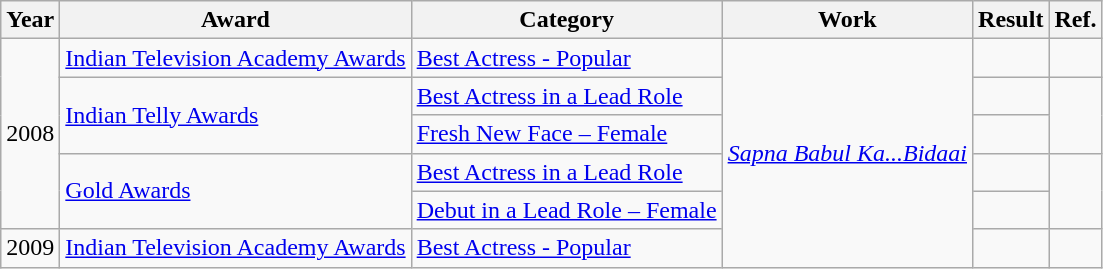<table class="wikitable">
<tr>
<th>Year</th>
<th>Award</th>
<th>Category</th>
<th>Work</th>
<th>Result</th>
<th>Ref.</th>
</tr>
<tr>
<td rowspan="5">2008</td>
<td><a href='#'>Indian Television Academy Awards</a></td>
<td><a href='#'>Best Actress - Popular</a></td>
<td rowspan="6"><em><a href='#'>Sapna Babul Ka...Bidaai</a></em></td>
<td></td>
<td></td>
</tr>
<tr>
<td rowspan="2"><a href='#'>Indian Telly Awards</a></td>
<td><a href='#'>Best Actress in a Lead Role</a></td>
<td></td>
<td rowspan="2"></td>
</tr>
<tr>
<td><a href='#'>Fresh New Face – Female</a></td>
<td></td>
</tr>
<tr>
<td rowspan="2"><a href='#'>Gold Awards</a></td>
<td><a href='#'>Best Actress in a Lead Role</a></td>
<td></td>
<td rowspan="2"></td>
</tr>
<tr>
<td><a href='#'>Debut in a Lead Role – Female</a></td>
<td></td>
</tr>
<tr>
<td>2009</td>
<td><a href='#'>Indian Television Academy Awards</a></td>
<td><a href='#'>Best Actress - Popular</a></td>
<td></td>
<td></td>
</tr>
</table>
